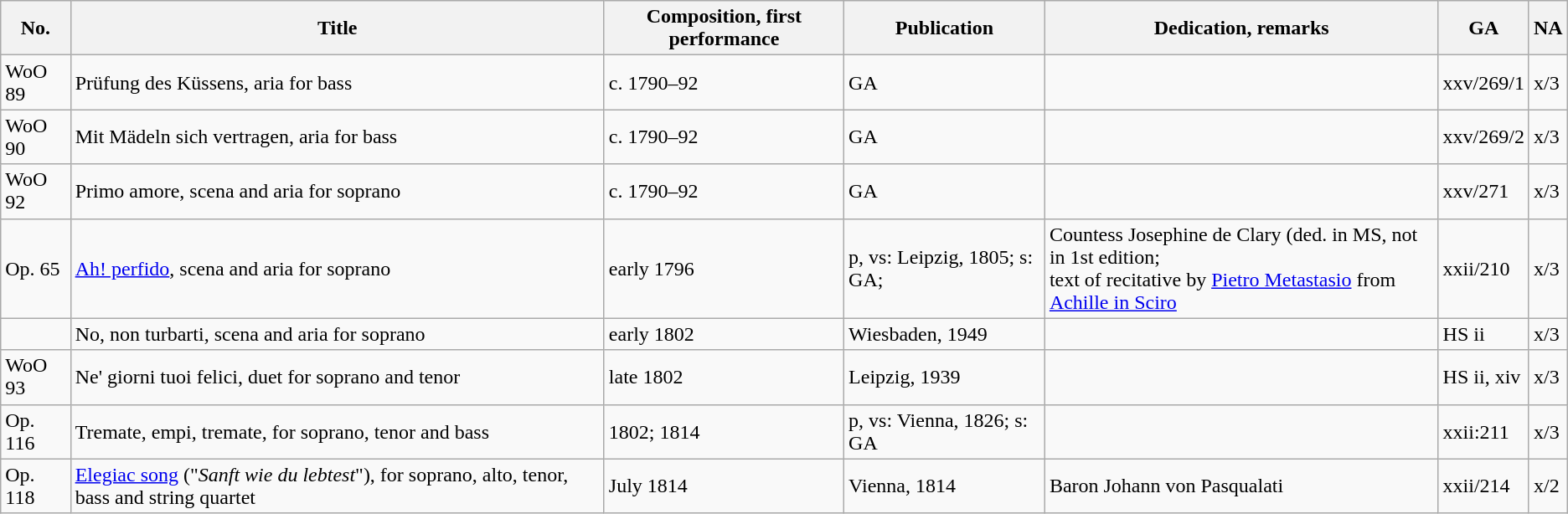<table class="wikitable sortable">
<tr>
<th>No.</th>
<th>Title</th>
<th>Composition, first performance</th>
<th>Publication</th>
<th>Dedication, remarks</th>
<th class="unsortable">GA</th>
<th class="unsortable">NA</th>
</tr>
<tr>
<td>WoO 89</td>
<td>Prüfung des Küssens, aria for bass</td>
<td data-sort-value="1790">c. 1790–92</td>
<td data-sort-value="1862">GA</td>
<td></td>
<td>xxv/269/1</td>
<td>x/3</td>
</tr>
<tr>
<td>WoO 90</td>
<td>Mit Mädeln sich vertragen, aria for bass</td>
<td data-sort-value="1790">c. 1790–92</td>
<td data-sort-value="1862">GA</td>
<td></td>
<td>xxv/269/2</td>
<td>x/3</td>
</tr>
<tr>
<td>WoO 92</td>
<td>Primo amore, scena and aria for soprano</td>
<td data-sort-value="1790">c. 1790–92</td>
<td data-sort-value="1862">GA</td>
<td></td>
<td>xxv/271</td>
<td>x/3</td>
</tr>
<tr>
<td>Op. 65</td>
<td><a href='#'>Ah! perfido</a>, scena and aria for soprano</td>
<td data-sort-value="1796">early 1796</td>
<td data-sort-value="1805">p, vs: Leipzig, 1805; s: GA;</td>
<td>Countess Josephine de Clary (ded. in MS, not in 1st edition;<br>text of recitative by <a href='#'>Pietro Metastasio</a> from <a href='#'>Achille in Sciro</a></td>
<td>xxii/210</td>
<td>x/3</td>
</tr>
<tr>
<td></td>
<td>No, non turbarti, scena and aria for soprano</td>
<td data-sort-value="1802">early 1802</td>
<td data-sort-value="1949">Wiesbaden, 1949</td>
<td></td>
<td>HS ii</td>
<td>x/3</td>
</tr>
<tr>
<td>WoO 93</td>
<td>Ne' giorni tuoi felici, duet for soprano and tenor</td>
<td data-sort-value="1802">late 1802</td>
<td data-sort-value="1939">Leipzig, 1939</td>
<td></td>
<td>HS ii, xiv</td>
<td>x/3</td>
</tr>
<tr>
<td>Op. 116</td>
<td>Tremate, empi, tremate, for soprano, tenor and bass</td>
<td data-sort-value="1802">1802; 1814</td>
<td data-sort-value="1826">p, vs: Vienna, 1826; s: GA</td>
<td></td>
<td>xxii:211</td>
<td>x/3</td>
</tr>
<tr>
<td>Op. 118</td>
<td><a href='#'>Elegiac song</a> ("<em>Sanft wie du lebtest</em>"), for soprano, alto, tenor, bass and string quartet</td>
<td data-sort-value="1814-06">July 1814</td>
<td data-sort-value="1814">Vienna, 1814</td>
<td>Baron Johann von Pasqualati</td>
<td>xxii/214</td>
<td>x/2</td>
</tr>
</table>
